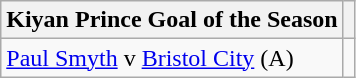<table class="wikitable">
<tr>
<th>Kiyan Prince Goal of the Season</th>
<th></th>
</tr>
<tr>
<td> <a href='#'>Paul Smyth</a> v <a href='#'>Bristol City</a> (A)</td>
<td align="center"></td>
</tr>
</table>
